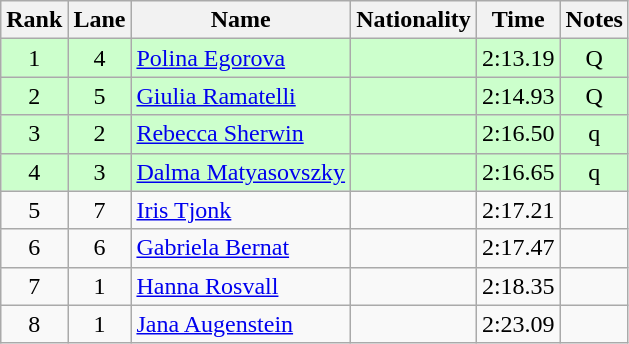<table class="wikitable sortable" style="text-align:center">
<tr>
<th>Rank</th>
<th>Lane</th>
<th>Name</th>
<th>Nationality</th>
<th>Time</th>
<th>Notes</th>
</tr>
<tr bgcolor=ccffcc>
<td>1</td>
<td>4</td>
<td align=left><a href='#'>Polina Egorova</a></td>
<td align=left></td>
<td>2:13.19</td>
<td>Q</td>
</tr>
<tr bgcolor=ccffcc>
<td>2</td>
<td>5</td>
<td align=left><a href='#'>Giulia Ramatelli</a></td>
<td align=left></td>
<td>2:14.93</td>
<td>Q</td>
</tr>
<tr bgcolor=ccffcc>
<td>3</td>
<td>2</td>
<td align=left><a href='#'>Rebecca Sherwin</a></td>
<td align=left></td>
<td>2:16.50</td>
<td>q</td>
</tr>
<tr bgcolor=ccffcc>
<td>4</td>
<td>3</td>
<td align=left><a href='#'>Dalma Matyasovszky</a></td>
<td align=left></td>
<td>2:16.65</td>
<td>q</td>
</tr>
<tr>
<td>5</td>
<td>7</td>
<td align=left><a href='#'>Iris Tjonk</a></td>
<td align=left></td>
<td>2:17.21</td>
<td></td>
</tr>
<tr>
<td>6</td>
<td>6</td>
<td align=left><a href='#'>Gabriela Bernat</a></td>
<td align=left></td>
<td>2:17.47</td>
<td></td>
</tr>
<tr>
<td>7</td>
<td>1</td>
<td align=left><a href='#'>Hanna Rosvall</a></td>
<td align=left></td>
<td>2:18.35</td>
<td></td>
</tr>
<tr>
<td>8</td>
<td>1</td>
<td align=left><a href='#'>Jana Augenstein</a></td>
<td align=left></td>
<td>2:23.09</td>
<td></td>
</tr>
</table>
